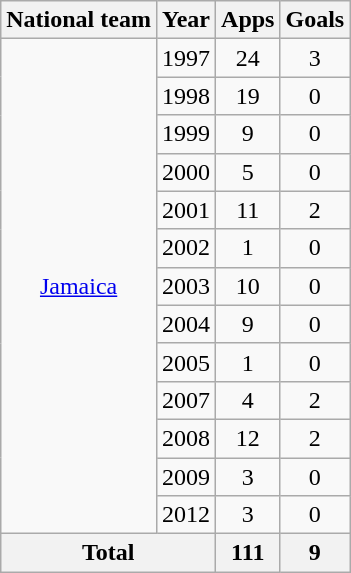<table class="wikitable" style="text-align:center">
<tr>
<th>National team</th>
<th>Year</th>
<th>Apps</th>
<th>Goals</th>
</tr>
<tr>
<td rowspan="13"><a href='#'>Jamaica</a></td>
<td>1997</td>
<td>24</td>
<td>3</td>
</tr>
<tr>
<td>1998</td>
<td>19</td>
<td>0</td>
</tr>
<tr>
<td>1999</td>
<td>9</td>
<td>0</td>
</tr>
<tr>
<td>2000</td>
<td>5</td>
<td>0</td>
</tr>
<tr>
<td>2001</td>
<td>11</td>
<td>2</td>
</tr>
<tr>
<td>2002</td>
<td>1</td>
<td>0</td>
</tr>
<tr>
<td>2003</td>
<td>10</td>
<td>0</td>
</tr>
<tr>
<td>2004</td>
<td>9</td>
<td>0</td>
</tr>
<tr>
<td>2005</td>
<td>1</td>
<td>0</td>
</tr>
<tr>
<td>2007</td>
<td>4</td>
<td>2</td>
</tr>
<tr>
<td>2008</td>
<td>12</td>
<td>2</td>
</tr>
<tr>
<td>2009</td>
<td>3</td>
<td>0</td>
</tr>
<tr>
<td>2012</td>
<td>3</td>
<td>0</td>
</tr>
<tr>
<th colspan="2">Total</th>
<th>111</th>
<th>9</th>
</tr>
</table>
